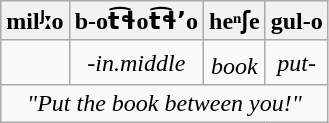<table class="wikitable" style="text-align: center;">
<tr>
<th>milʲːo</th>
<th>b-ot͡ɬot͡ɬʼo</th>
<th>heⁿʃe</th>
<th>gul-o</th>
</tr>
<tr>
<td><span></span></td>
<td><span></span>-<em>in.middle</em></td>
<td><em>book</em><sup><span></span></sup></td>
<td><em>put</em>-<span></span></td>
</tr>
<tr>
<td colspan="4"><em>"Put the book between you!"</em></td>
</tr>
</table>
